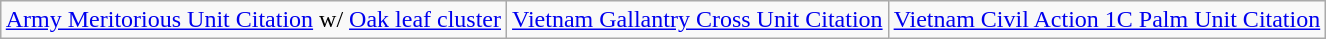<table class="wikitable" style="margin:1em auto; text-align:center;">
<tr>
<td><a href='#'>Army Meritorious Unit Citation</a>  w/ <a href='#'>Oak leaf cluster</a></td>
<td><a href='#'>Vietnam Gallantry Cross Unit Citation</a></td>
<td><a href='#'>Vietnam Civil Action 1C Palm Unit Citation</a></td>
</tr>
</table>
